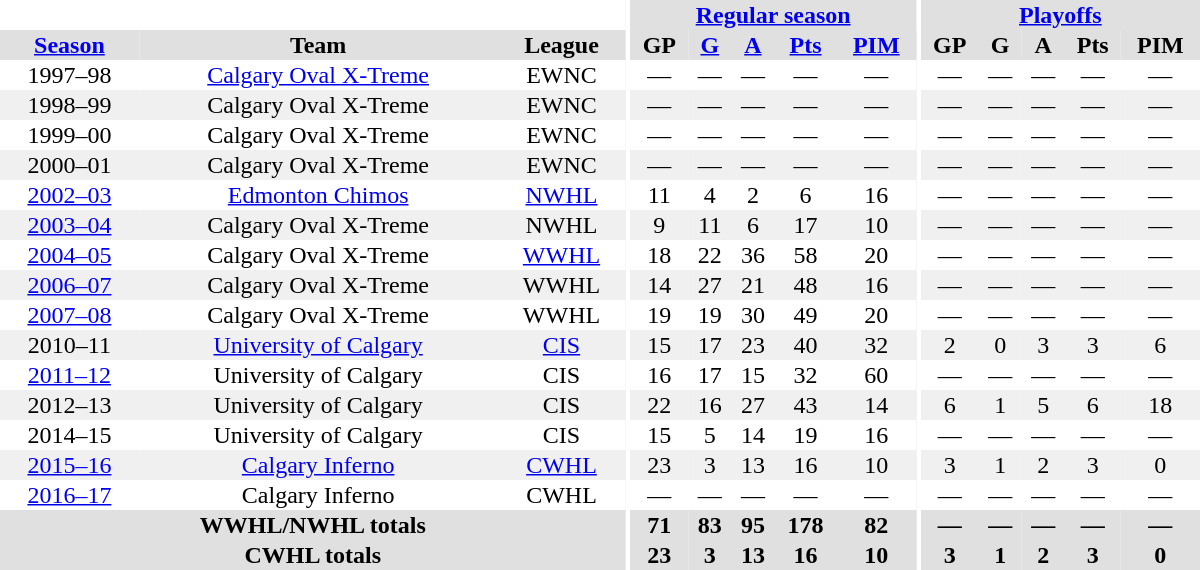<table border="0" cellpadding="1" cellspacing="0" style="text-align:center; width:50em">
<tr bgcolor="#e0e0e0">
<th colspan="3" bgcolor="#ffffff"></th>
<th rowspan="100" bgcolor="#ffffff"></th>
<th colspan="5"><a href='#'>Regular season</a></th>
<th rowspan="100" bgcolor="#ffffff"></th>
<th colspan="5"><a href='#'>Playoffs</a></th>
</tr>
<tr bgcolor="#e0e0e0">
<th><a href='#'>Season</a></th>
<th>Team</th>
<th>League</th>
<th>GP</th>
<th><a href='#'>G</a></th>
<th><a href='#'>A</a></th>
<th><a href='#'>Pts</a></th>
<th><a href='#'>PIM</a></th>
<th>GP</th>
<th>G</th>
<th>A</th>
<th>Pts</th>
<th>PIM</th>
</tr>
<tr>
<td>1997–98</td>
<td><a href='#'>Calgary Oval X-Treme</a></td>
<td>EWNC</td>
<td>—</td>
<td>—</td>
<td>—</td>
<td>—</td>
<td>—</td>
<td>—</td>
<td>—</td>
<td>—</td>
<td>—</td>
<td>—</td>
</tr>
<tr style="background:#f0f0f0;">
<td>1998–99</td>
<td>Calgary Oval X-Treme</td>
<td>EWNC</td>
<td>—</td>
<td>—</td>
<td>—</td>
<td>—</td>
<td>—</td>
<td>—</td>
<td>—</td>
<td>—</td>
<td>—</td>
<td>—</td>
</tr>
<tr>
<td>1999–00</td>
<td>Calgary Oval X-Treme</td>
<td>EWNC</td>
<td>—</td>
<td>—</td>
<td>—</td>
<td>—</td>
<td>—</td>
<td>—</td>
<td>—</td>
<td>—</td>
<td>—</td>
<td>—</td>
</tr>
<tr style="background:#f0f0f0;">
<td>2000–01</td>
<td>Calgary Oval X-Treme</td>
<td>EWNC</td>
<td>—</td>
<td>—</td>
<td>—</td>
<td>—</td>
<td>—</td>
<td>—</td>
<td>—</td>
<td>—</td>
<td>—</td>
<td>—</td>
</tr>
<tr>
<td><a href='#'>2002–03</a></td>
<td><a href='#'>Edmonton Chimos</a></td>
<td><a href='#'>NWHL</a></td>
<td>11</td>
<td>4</td>
<td>2</td>
<td>6</td>
<td>16</td>
<td>—</td>
<td>—</td>
<td>—</td>
<td>—</td>
<td>—</td>
</tr>
<tr style="background:#f0f0f0;">
<td><a href='#'>2003–04</a></td>
<td>Calgary Oval X-Treme</td>
<td>NWHL</td>
<td>9</td>
<td>11</td>
<td>6</td>
<td>17</td>
<td>10</td>
<td>—</td>
<td>—</td>
<td>—</td>
<td>—</td>
<td>—</td>
</tr>
<tr>
<td><a href='#'>2004–05</a></td>
<td>Calgary Oval X-Treme</td>
<td><a href='#'>WWHL</a></td>
<td>18</td>
<td>22</td>
<td>36</td>
<td>58</td>
<td>20</td>
<td>—</td>
<td>—</td>
<td>—</td>
<td>—</td>
<td>—</td>
</tr>
<tr style="background:#f0f0f0;">
<td><a href='#'>2006–07</a></td>
<td>Calgary Oval X-Treme</td>
<td>WWHL</td>
<td>14</td>
<td>27</td>
<td>21</td>
<td>48</td>
<td>16</td>
<td>—</td>
<td>—</td>
<td>—</td>
<td>—</td>
<td>—</td>
</tr>
<tr>
<td><a href='#'>2007–08</a></td>
<td>Calgary Oval X-Treme</td>
<td>WWHL</td>
<td>19</td>
<td>19</td>
<td>30</td>
<td>49</td>
<td>20</td>
<td>—</td>
<td>—</td>
<td>—</td>
<td>—</td>
<td>—</td>
</tr>
<tr style="background:#f0f0f0;">
<td>2010–11</td>
<td><a href='#'>University of Calgary</a></td>
<td><a href='#'>CIS</a></td>
<td>15</td>
<td>17</td>
<td>23</td>
<td>40</td>
<td>32</td>
<td>2</td>
<td>0</td>
<td>3</td>
<td>3</td>
<td>6</td>
</tr>
<tr>
<td><a href='#'>2011–12</a></td>
<td>University of Calgary</td>
<td>CIS</td>
<td>16</td>
<td>17</td>
<td>15</td>
<td>32</td>
<td>60</td>
<td>—</td>
<td>—</td>
<td>—</td>
<td>—</td>
<td>—</td>
</tr>
<tr style="background:#f0f0f0;">
<td>2012–13</td>
<td>University of Calgary</td>
<td>CIS</td>
<td>22</td>
<td>16</td>
<td>27</td>
<td>43</td>
<td>14</td>
<td>6</td>
<td>1</td>
<td>5</td>
<td>6</td>
<td>18</td>
</tr>
<tr>
<td>2014–15</td>
<td>University of Calgary</td>
<td>CIS</td>
<td>15</td>
<td>5</td>
<td>14</td>
<td>19</td>
<td>16</td>
<td>—</td>
<td>—</td>
<td>—</td>
<td>—</td>
<td>—</td>
</tr>
<tr style="background:#f0f0f0;">
<td><a href='#'>2015–16</a></td>
<td><a href='#'>Calgary Inferno</a></td>
<td><a href='#'>CWHL</a></td>
<td>23</td>
<td>3</td>
<td>13</td>
<td>16</td>
<td>10</td>
<td>3</td>
<td>1</td>
<td>2</td>
<td>3</td>
<td>0</td>
</tr>
<tr>
<td><a href='#'>2016–17</a></td>
<td>Calgary Inferno</td>
<td>CWHL</td>
<td>—</td>
<td>—</td>
<td>—</td>
<td>—</td>
<td>—</td>
<td>—</td>
<td>—</td>
<td>—</td>
<td>—</td>
<td>—</td>
</tr>
<tr style="text-align:center; background:#e0e0e0;">
<th colspan="3">WWHL/NWHL totals</th>
<th>71</th>
<th>83</th>
<th>95</th>
<th>178</th>
<th>82</th>
<th>—</th>
<th>—</th>
<th>—</th>
<th>—</th>
<th>—</th>
</tr>
<tr style="text-align:center; background:#e0e0e0;">
<th colspan="3">CWHL totals</th>
<th>23</th>
<th>3</th>
<th>13</th>
<th>16</th>
<th>10</th>
<th>3</th>
<th>1</th>
<th>2</th>
<th>3</th>
<th>0</th>
</tr>
</table>
